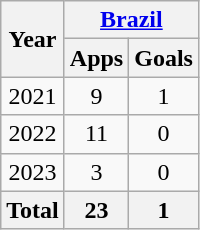<table class="wikitable" style="text-align:center">
<tr>
<th rowspan=2>Year</th>
<th colspan=2><a href='#'>Brazil</a></th>
</tr>
<tr>
<th>Apps</th>
<th>Goals</th>
</tr>
<tr>
<td>2021</td>
<td>9</td>
<td>1</td>
</tr>
<tr>
<td>2022</td>
<td>11</td>
<td>0</td>
</tr>
<tr>
<td>2023</td>
<td>3</td>
<td>0</td>
</tr>
<tr>
<th>Total</th>
<th>23</th>
<th>1</th>
</tr>
</table>
